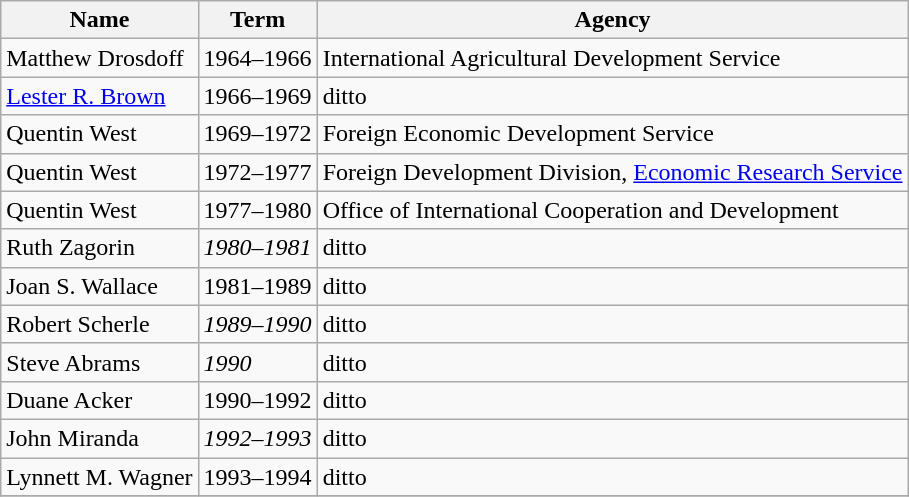<table class="wikitable">
<tr>
<th>Name</th>
<th>Term</th>
<th>Agency</th>
</tr>
<tr>
<td>Matthew Drosdoff</td>
<td>1964–1966</td>
<td>International Agricultural Development Service</td>
</tr>
<tr>
<td><a href='#'>Lester R. Brown</a></td>
<td>1966–1969</td>
<td>ditto</td>
</tr>
<tr>
<td>Quentin West</td>
<td>1969–1972</td>
<td>Foreign Economic Development Service</td>
</tr>
<tr>
<td>Quentin West</td>
<td>1972–1977</td>
<td>Foreign Development Division, <a href='#'>Economic Research Service</a></td>
</tr>
<tr>
<td>Quentin West</td>
<td>1977–1980</td>
<td>Office of International Cooperation and Development</td>
</tr>
<tr>
<td>Ruth Zagorin</td>
<td><em>1980–1981</em></td>
<td>ditto</td>
</tr>
<tr>
<td>Joan S. Wallace</td>
<td>1981–1989</td>
<td>ditto</td>
</tr>
<tr>
<td>Robert Scherle</td>
<td><em>1989–1990</em></td>
<td>ditto</td>
</tr>
<tr>
<td>Steve Abrams</td>
<td><em>1990</em></td>
<td>ditto</td>
</tr>
<tr>
<td>Duane Acker</td>
<td>1990–1992</td>
<td>ditto</td>
</tr>
<tr>
<td>John Miranda</td>
<td><em>1992–1993</em></td>
<td>ditto</td>
</tr>
<tr>
<td>Lynnett M. Wagner</td>
<td>1993–1994</td>
<td>ditto</td>
</tr>
<tr>
</tr>
</table>
